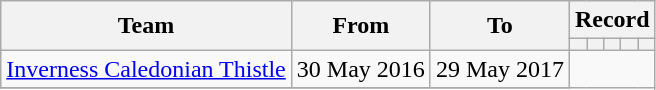<table class="wikitable" style="text-align: center">
<tr>
<th rowspan="2">Team</th>
<th rowspan="2">From</th>
<th rowspan="2">To</th>
<th colspan="8">Record</th>
</tr>
<tr>
<th></th>
<th></th>
<th></th>
<th></th>
<th></th>
</tr>
<tr>
<td align=left><a href='#'>Inverness Caledonian Thistle</a></td>
<td align=left>30 May 2016</td>
<td align=left>29 May 2017<br></td>
</tr>
<tr>
</tr>
</table>
